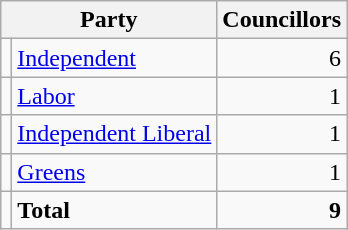<table class="wikitable">
<tr>
<th colspan="2">Party</th>
<th>Councillors</th>
</tr>
<tr>
<td></td>
<td><a href='#'>Independent</a></td>
<td align="right">6</td>
</tr>
<tr>
<td></td>
<td><a href='#'>Labor</a></td>
<td align="right">1</td>
</tr>
<tr>
<td></td>
<td><a href='#'>Independent Liberal</a></td>
<td align="right">1</td>
</tr>
<tr>
<td></td>
<td><a href='#'>Greens</a></td>
<td align=right>1</td>
</tr>
<tr>
<td></td>
<td><strong>Total</strong></td>
<td align=right><strong>9</strong></td>
</tr>
</table>
